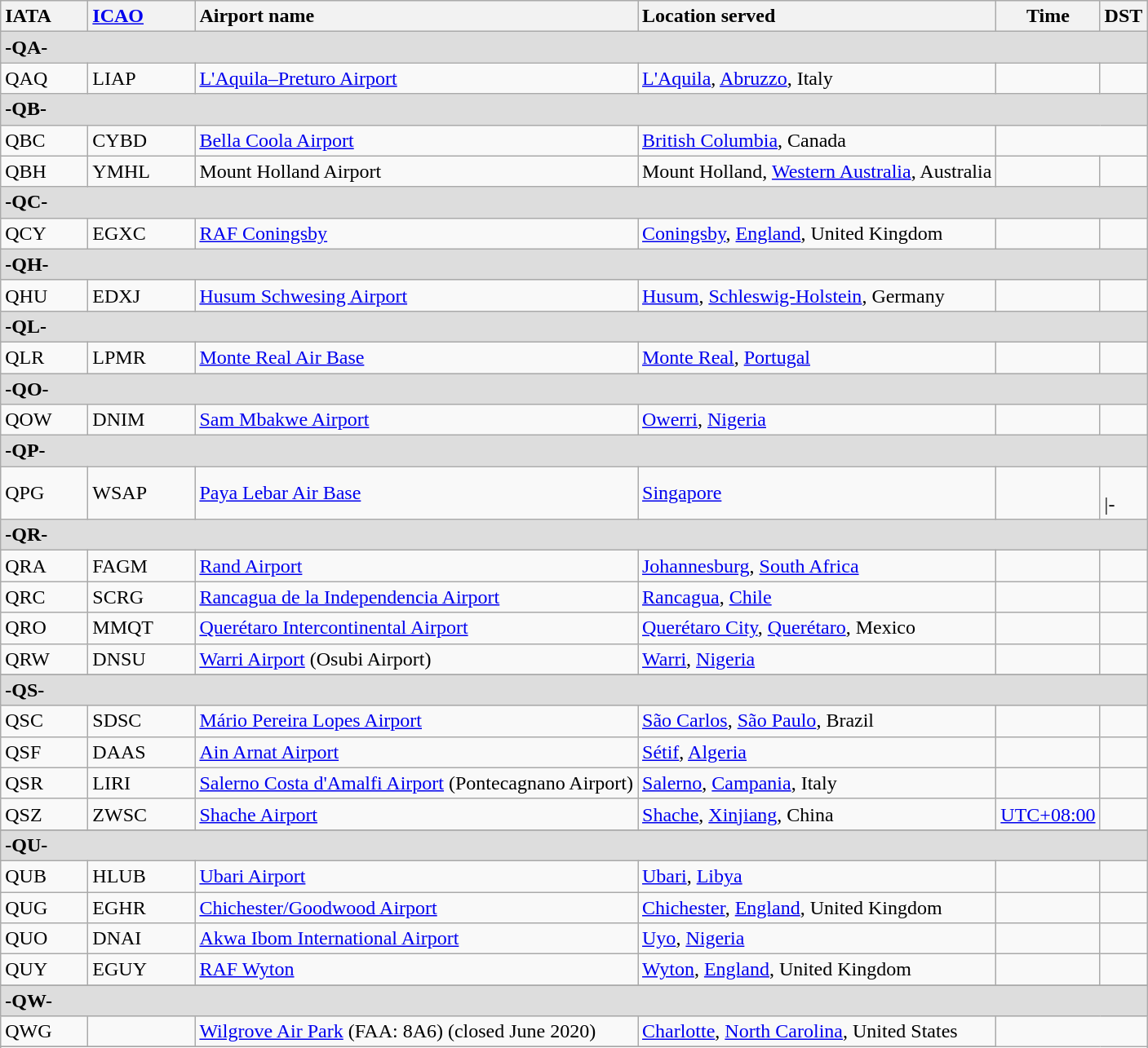<table class="wikitable sortable">
<tr>
<th style="text-align:left; width:4em;">IATA</th>
<th style="text-align:left; width:5em;"><a href='#'>ICAO</a></th>
<th style="text-align:left;">Airport name</th>
<th style="text-align:left;">Location served</th>
<th>Time</th>
<th>DST</th>
</tr>
<tr class="sortbottom">
<th colspan="6" style="text-align:left; background:#DDDDDD;">-QA-</th>
</tr>
<tr>
<td>QAQ</td>
<td>LIAP</td>
<td><a href='#'>L'Aquila–Preturo Airport</a></td>
<td><a href='#'>L'Aquila</a>, <a href='#'>Abruzzo</a>, Italy</td>
<td></td>
<td></td>
</tr>
<tr class="sortbottom">
<th colspan="6" style="text-align:left; background:#DDDDDD;">-QB-</th>
</tr>
<tr>
<td>QBC</td>
<td>CYBD</td>
<td><a href='#'>Bella Coola Airport</a></td>
<td><a href='#'>British Columbia</a>, Canada</td>
</tr>
<tr>
<td>QBH</td>
<td>YMHL</td>
<td>Mount Holland Airport</td>
<td>Mount Holland, <a href='#'>Western Australia</a>, Australia</td>
<td></td>
<td><br></td>
</tr>
<tr class="sortbottom">
<th colspan="6" style="text-align:left; background:#DDDDDD;">-QC-</th>
</tr>
<tr>
<td>QCY</td>
<td>EGXC</td>
<td><a href='#'>RAF Coningsby</a></td>
<td><a href='#'>Coningsby</a>, <a href='#'>England</a>, United Kingdom</td>
<td></td>
<td><br>








</td>
</tr>
<tr class="sortbottom">
<th colspan="6" style="text-align:left; background:#DDDDDD;">-QH-</th>
</tr>
<tr>
<td>QHU</td>
<td>EDXJ</td>
<td><a href='#'>Husum Schwesing Airport</a></td>
<td><a href='#'>Husum</a>, <a href='#'>Schleswig-Holstein</a>, Germany</td>
<td></td>
<td><br>















</td>
</tr>
<tr class="sortbottom">
<th colspan="6" style="text-align:left; background:#DDDDDD;">-QL-</th>
</tr>
<tr>
<td>QLR</td>
<td>LPMR</td>
<td><a href='#'>Monte Real Air Base</a></td>
<td><a href='#'>Monte Real</a>, <a href='#'>Portugal</a></td>
<td></td>
<td></td>
</tr>
<tr class="sortbottom">
<th colspan="6" style="text-align:left; background:#DDDDDD;">-QO-</th>
</tr>
<tr>
<td>QOW</td>
<td>DNIM</td>
<td><a href='#'>Sam Mbakwe Airport</a></td>
<td><a href='#'>Owerri</a>, <a href='#'>Nigeria</a></td>
<td></td>
<td></td>
</tr>
<tr class="sortbottom">
<th colspan="6" style="text-align:left; background:#DDDDDD;">-QP-</th>
</tr>
<tr>
<td>QPG</td>
<td>WSAP</td>
<td><a href='#'>Paya Lebar Air Base</a></td>
<td><a href='#'>Singapore</a></td>
<td></td>
<td><br>

|-</td>
</tr>
<tr class="sortbottom">
<th colspan="6" style="text-align:left; background:#DDDDDD;">-QR-<br></th>
</tr>
<tr>
<td>QRA</td>
<td>FAGM</td>
<td><a href='#'>Rand Airport</a></td>
<td><a href='#'>Johannesburg</a>, <a href='#'>South Africa</a><br></td>
<td></td>
<td></td>
</tr>
<tr>
<td>QRC</td>
<td>SCRG</td>
<td><a href='#'>Rancagua de la Independencia Airport</a></td>
<td><a href='#'>Rancagua</a>, <a href='#'>Chile</a></td>
<td></td>
<td></td>
</tr>
<tr>
<td>QRO</td>
<td>MMQT</td>
<td><a href='#'>Querétaro Intercontinental Airport</a></td>
<td><a href='#'>Querétaro City</a>, <a href='#'>Querétaro</a>, Mexico</td>
<td></td>
<td></td>
</tr>
<tr>
<td>QRW</td>
<td>DNSU</td>
<td><a href='#'>Warri Airport</a> (Osubi Airport)</td>
<td><a href='#'>Warri</a>, <a href='#'>Nigeria</a></td>
<td></td>
<td></td>
</tr>
<tr>
</tr>
<tr class="sortbottom">
<th colspan="6" style="text-align:left; background:#DDDDDD;">-QS-</th>
</tr>
<tr>
<td>QSC</td>
<td>SDSC</td>
<td><a href='#'>Mário Pereira Lopes Airport</a></td>
<td><a href='#'>São Carlos</a>, <a href='#'>São Paulo</a>, Brazil</td>
<td></td>
<td></td>
</tr>
<tr>
<td>QSF</td>
<td>DAAS</td>
<td><a href='#'>Ain Arnat Airport</a></td>
<td><a href='#'>Sétif</a>, <a href='#'>Algeria</a><br></td>
<td></td>
<td></td>
</tr>
<tr>
<td>QSR</td>
<td>LIRI</td>
<td><a href='#'>Salerno Costa d'Amalfi Airport</a> (Pontecagnano Airport)</td>
<td><a href='#'>Salerno</a>, <a href='#'>Campania</a>, Italy</td>
<td></td>
<td></td>
</tr>
<tr>
<td>QSZ</td>
<td>ZWSC</td>
<td><a href='#'>Shache Airport</a></td>
<td><a href='#'>Shache</a>, <a href='#'>Xinjiang</a>, China</td>
<td><a href='#'>UTC+08:00</a></td>
<td></td>
</tr>
<tr>
</tr>
<tr class="sortbottom">
<th colspan="6" style="text-align:left; background:#DDDDDD;">-QU-</th>
</tr>
<tr>
<td>QUB</td>
<td>HLUB</td>
<td><a href='#'>Ubari Airport</a></td>
<td><a href='#'>Ubari</a>, <a href='#'>Libya</a></td>
<td></td>
<td></td>
</tr>
<tr>
<td>QUG</td>
<td>EGHR</td>
<td><a href='#'>Chichester/Goodwood Airport</a></td>
<td><a href='#'>Chichester</a>, <a href='#'>England</a>, United Kingdom</td>
<td></td>
<td></td>
</tr>
<tr>
<td>QUO</td>
<td>DNAI</td>
<td><a href='#'>Akwa Ibom International Airport</a></td>
<td><a href='#'>Uyo</a>, <a href='#'>Nigeria</a></td>
<td></td>
<td></td>
</tr>
<tr>
<td>QUY</td>
<td>EGUY</td>
<td><a href='#'>RAF Wyton</a></td>
<td><a href='#'>Wyton</a>, <a href='#'>England</a>, United Kingdom</td>
<td></td>
<td></td>
</tr>
<tr>
</tr>
<tr class="sortbottom">
<th colspan="6" style="text-align:left; background:#DDDDDD;">-QW-</th>
</tr>
<tr>
<td>QWG</td>
<td></td>
<td><a href='#'>Wilgrove Air Park</a> (FAA: 8A6) (closed June 2020)</td>
<td><a href='#'>Charlotte</a>, <a href='#'>North Carolina</a>, United States</td>
</tr>
<tr class="sortbottom">
</tr>
<tr>
</tr>
</table>
